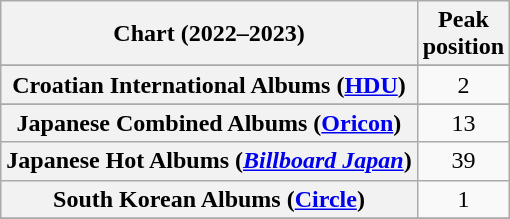<table class="wikitable sortable plainrowheaders" style="text-align:center">
<tr>
<th scope="col">Chart (2022–2023)</th>
<th scope="col">Peak<br>position</th>
</tr>
<tr>
</tr>
<tr>
<th scope="row">Croatian International Albums (<a href='#'>HDU</a>)</th>
<td>2</td>
</tr>
<tr>
</tr>
<tr>
</tr>
<tr>
<th scope="row">Japanese Combined Albums (<a href='#'>Oricon</a>)</th>
<td>13</td>
</tr>
<tr>
<th scope="row">Japanese Hot Albums (<em><a href='#'>Billboard Japan</a></em>)</th>
<td>39</td>
</tr>
<tr>
<th scope="row">South Korean Albums (<a href='#'>Circle</a>)</th>
<td>1</td>
</tr>
<tr>
</tr>
<tr>
</tr>
</table>
